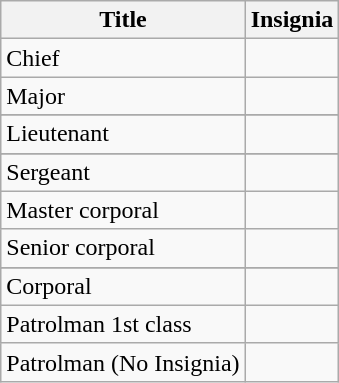<table class="wikitable">
<tr>
<th>Title</th>
<th>Insignia</th>
</tr>
<tr>
<td>Chief</td>
<td></td>
</tr>
<tr>
<td>Major</td>
<td></td>
</tr>
<tr>
</tr>
<tr>
<td>Lieutenant</td>
<td></td>
</tr>
<tr>
</tr>
<tr>
<td>Sergeant</td>
<td></td>
</tr>
<tr>
<td>Master corporal</td>
<td></td>
</tr>
<tr>
<td>Senior corporal</td>
<td></td>
</tr>
<tr>
</tr>
<tr>
<td>Corporal</td>
<td></td>
</tr>
<tr>
<td>Patrolman 1st class</td>
<td></td>
</tr>
<tr>
<td>Patrolman (No Insignia)</td>
<td></td>
</tr>
</table>
